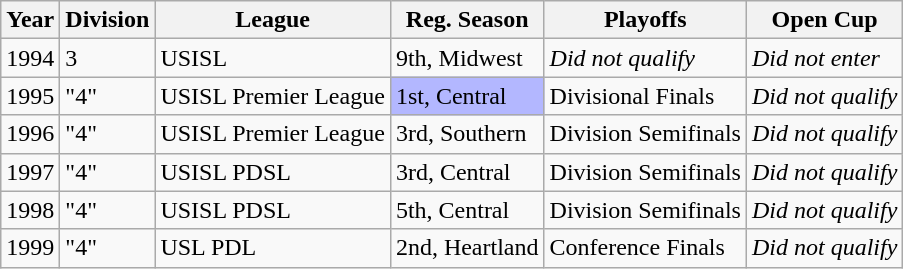<table class="wikitable">
<tr>
<th>Year</th>
<th>Division</th>
<th>League</th>
<th>Reg. Season</th>
<th>Playoffs</th>
<th>Open Cup</th>
</tr>
<tr>
<td>1994</td>
<td>3</td>
<td>USISL</td>
<td>9th, Midwest</td>
<td><em>Did not qualify</em></td>
<td><em>Did not enter</em></td>
</tr>
<tr>
<td>1995</td>
<td>"4"</td>
<td>USISL Premier League</td>
<td bgcolor="B3B7FF">1st, Central</td>
<td>Divisional Finals</td>
<td><em>Did not qualify</em></td>
</tr>
<tr>
<td>1996</td>
<td>"4"</td>
<td>USISL Premier League</td>
<td>3rd, Southern</td>
<td>Division Semifinals</td>
<td><em>Did not qualify</em></td>
</tr>
<tr>
<td>1997</td>
<td>"4"</td>
<td>USISL PDSL</td>
<td>3rd, Central</td>
<td>Division Semifinals</td>
<td><em>Did not qualify</em></td>
</tr>
<tr>
<td>1998</td>
<td>"4"</td>
<td>USISL PDSL</td>
<td>5th, Central</td>
<td>Division Semifinals</td>
<td><em>Did not qualify</em></td>
</tr>
<tr>
<td>1999</td>
<td>"4"</td>
<td>USL PDL</td>
<td>2nd, Heartland</td>
<td>Conference Finals</td>
<td><em>Did not qualify</em></td>
</tr>
</table>
